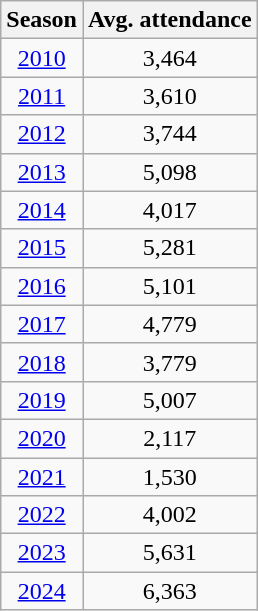<table class="wikitable sortable" style="text-align: center">
<tr>
<th>Season</th>
<th>Avg. attendance</th>
</tr>
<tr>
<td><a href='#'>2010</a></td>
<td>3,464</td>
</tr>
<tr>
<td><a href='#'>2011</a></td>
<td>3,610</td>
</tr>
<tr>
<td><a href='#'>2012</a></td>
<td>3,744</td>
</tr>
<tr>
<td><a href='#'>2013</a></td>
<td>5,098</td>
</tr>
<tr>
<td><a href='#'>2014</a></td>
<td>4,017</td>
</tr>
<tr>
<td><a href='#'>2015</a></td>
<td>5,281</td>
</tr>
<tr>
<td><a href='#'>2016</a></td>
<td>5,101</td>
</tr>
<tr>
<td><a href='#'>2017</a></td>
<td>4,779</td>
</tr>
<tr>
<td><a href='#'>2018</a></td>
<td>3,779</td>
</tr>
<tr>
<td><a href='#'>2019</a></td>
<td>5,007</td>
</tr>
<tr>
<td><a href='#'>2020</a></td>
<td>2,117</td>
</tr>
<tr>
<td><a href='#'>2021</a></td>
<td>1,530</td>
</tr>
<tr>
<td><a href='#'>2022</a></td>
<td>4,002</td>
</tr>
<tr>
<td><a href='#'>2023</a></td>
<td>5,631</td>
</tr>
<tr>
<td><a href='#'>2024</a></td>
<td>6,363</td>
</tr>
</table>
